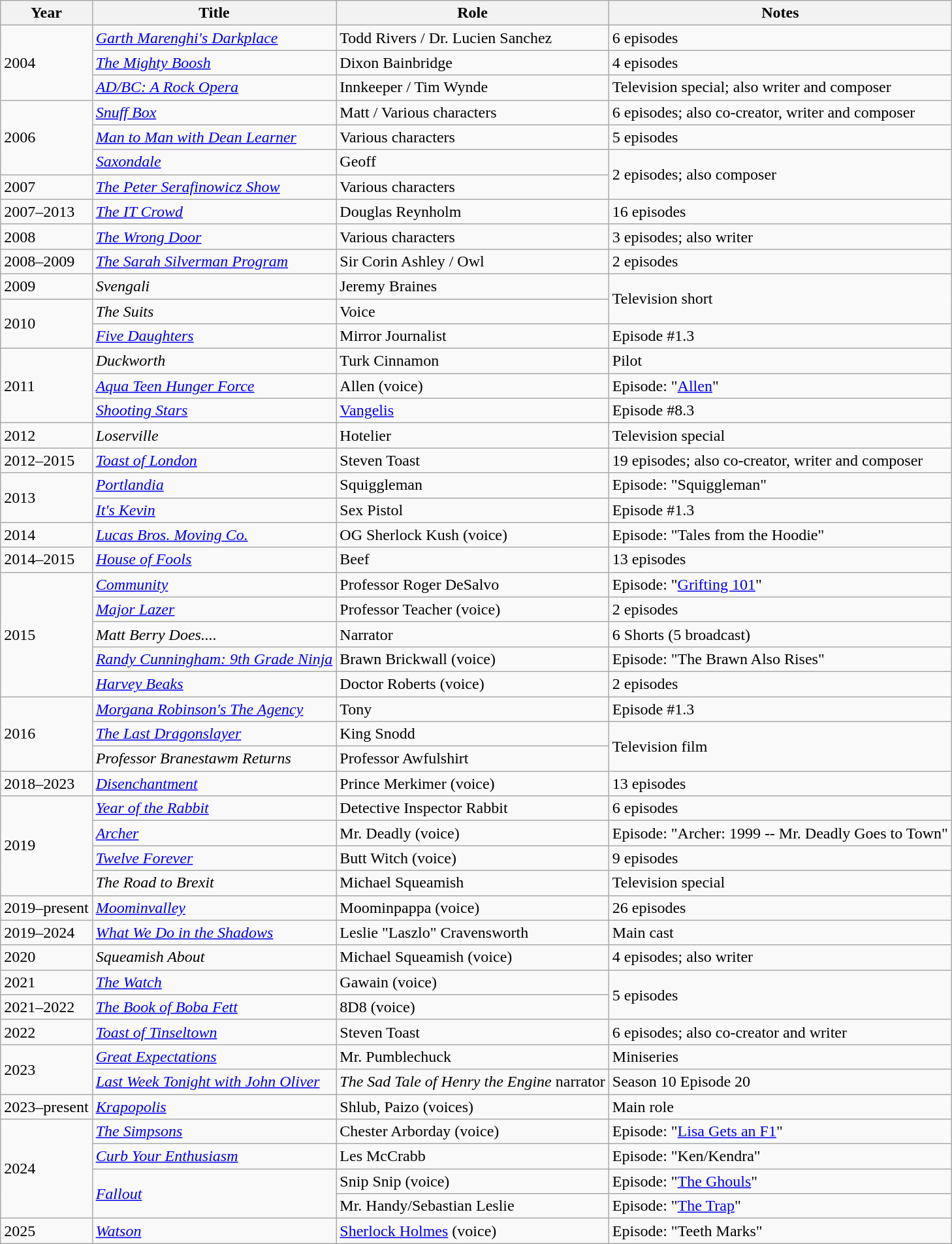<table class="wikitable sortable">
<tr>
<th>Year</th>
<th>Title</th>
<th>Role</th>
<th class="unsortable">Notes</th>
</tr>
<tr>
<td rowspan="3">2004</td>
<td><em><a href='#'>Garth Marenghi's Darkplace</a></em></td>
<td>Todd Rivers / Dr. Lucien Sanchez</td>
<td>6 episodes</td>
</tr>
<tr>
<td><em><a href='#'>The Mighty Boosh</a></em></td>
<td>Dixon Bainbridge</td>
<td>4 episodes</td>
</tr>
<tr>
<td><em><a href='#'>AD/BC: A Rock Opera</a></em></td>
<td>Innkeeper / Tim Wynde</td>
<td>Television special; also writer and composer</td>
</tr>
<tr>
<td rowspan="3">2006</td>
<td><em><a href='#'>Snuff Box</a></em></td>
<td>Matt / Various characters</td>
<td>6 episodes; also co-creator, writer and composer</td>
</tr>
<tr>
<td><em><a href='#'>Man to Man with Dean Learner</a></em></td>
<td>Various characters</td>
<td>5 episodes</td>
</tr>
<tr>
<td><em><a href='#'>Saxondale</a></em></td>
<td>Geoff</td>
<td rowspan="2">2 episodes; also composer</td>
</tr>
<tr>
<td>2007</td>
<td><em><a href='#'>The Peter Serafinowicz Show</a></em></td>
<td>Various characters</td>
</tr>
<tr>
<td>2007–2013</td>
<td><em><a href='#'>The IT Crowd</a></em></td>
<td>Douglas Reynholm</td>
<td>16 episodes</td>
</tr>
<tr>
<td>2008</td>
<td><em><a href='#'>The Wrong Door</a></em></td>
<td>Various characters</td>
<td>3 episodes; also writer</td>
</tr>
<tr>
<td>2008–2009</td>
<td><em><a href='#'>The Sarah Silverman Program</a></em></td>
<td>Sir Corin Ashley / Owl</td>
<td>2 episodes</td>
</tr>
<tr>
<td>2009</td>
<td><em>Svengali</em></td>
<td>Jeremy Braines</td>
<td rowspan="2">Television short</td>
</tr>
<tr>
<td rowspan="2">2010</td>
<td><em>The Suits</em></td>
<td>Voice</td>
</tr>
<tr>
<td><em><a href='#'>Five Daughters</a></em></td>
<td>Mirror Journalist</td>
<td>Episode #1.3</td>
</tr>
<tr>
<td rowspan="3">2011</td>
<td><em>Duckworth</em></td>
<td>Turk Cinnamon</td>
<td>Pilot</td>
</tr>
<tr>
<td><em><a href='#'>Aqua Teen Hunger Force</a></em></td>
<td>Allen (voice)</td>
<td>Episode: "<a href='#'>Allen</a>"</td>
</tr>
<tr>
<td><em><a href='#'>Shooting Stars</a></em></td>
<td><a href='#'>Vangelis</a></td>
<td>Episode #8.3</td>
</tr>
<tr>
<td>2012</td>
<td><em>Loserville</em></td>
<td>Hotelier</td>
<td>Television special</td>
</tr>
<tr>
<td>2012–2015</td>
<td><em><a href='#'>Toast of London</a></em></td>
<td>Steven Toast</td>
<td>19 episodes; also co-creator, writer and composer</td>
</tr>
<tr>
<td rowspan="2">2013</td>
<td><em><a href='#'>Portlandia</a></em></td>
<td>Squiggleman</td>
<td>Episode: "Squiggleman"</td>
</tr>
<tr>
<td><em><a href='#'>It's Kevin</a></em></td>
<td>Sex Pistol</td>
<td>Episode #1.3</td>
</tr>
<tr>
<td>2014</td>
<td><em><a href='#'>Lucas Bros. Moving Co.</a></em></td>
<td>OG Sherlock Kush (voice)</td>
<td>Episode: "Tales from the Hoodie"</td>
</tr>
<tr>
<td>2014–2015</td>
<td><em><a href='#'>House of Fools</a></em></td>
<td>Beef</td>
<td>13 episodes</td>
</tr>
<tr>
<td rowspan="5">2015</td>
<td><em><a href='#'>Community</a></em></td>
<td>Professor Roger DeSalvo</td>
<td>Episode: "<a href='#'>Grifting 101</a>"</td>
</tr>
<tr>
<td><em><a href='#'>Major Lazer</a></em></td>
<td>Professor Teacher (voice)</td>
<td>2 episodes</td>
</tr>
<tr>
<td><em>Matt Berry Does....</em></td>
<td>Narrator</td>
<td>6 Shorts (5 broadcast)</td>
</tr>
<tr>
<td><em><a href='#'>Randy Cunningham: 9th Grade Ninja</a></em></td>
<td>Brawn Brickwall (voice)</td>
<td>Episode: "The Brawn Also Rises"</td>
</tr>
<tr>
<td><em><a href='#'>Harvey Beaks</a></em></td>
<td>Doctor Roberts (voice)</td>
<td>2 episodes</td>
</tr>
<tr>
<td rowspan="3">2016</td>
<td><em><a href='#'>Morgana Robinson's The Agency</a></em></td>
<td>Tony</td>
<td>Episode #1.3</td>
</tr>
<tr>
<td><em><a href='#'>The Last Dragonslayer</a></em></td>
<td>King Snodd</td>
<td rowspan="2">Television film</td>
</tr>
<tr>
<td><em>Professor Branestawm Returns</em></td>
<td>Professor Awfulshirt</td>
</tr>
<tr>
<td>2018–2023</td>
<td><em><a href='#'>Disenchantment</a></em></td>
<td>Prince Merkimer (voice)</td>
<td>13 episodes</td>
</tr>
<tr>
<td rowspan="4">2019</td>
<td><em><a href='#'>Year of the Rabbit</a></em></td>
<td>Detective Inspector Rabbit</td>
<td>6 episodes</td>
</tr>
<tr>
<td><em><a href='#'>Archer</a></em></td>
<td>Mr. Deadly (voice)</td>
<td>Episode: "Archer: 1999 -- Mr. Deadly Goes to Town"</td>
</tr>
<tr>
<td><em><a href='#'>Twelve Forever</a></em></td>
<td>Butt Witch (voice)</td>
<td>9 episodes</td>
</tr>
<tr>
<td><em>The Road to Brexit</em></td>
<td>Michael Squeamish</td>
<td>Television special</td>
</tr>
<tr>
<td>2019–present</td>
<td><em><a href='#'>Moominvalley</a></em></td>
<td>Moominpappa (voice)</td>
<td>26 episodes</td>
</tr>
<tr>
<td>2019–2024</td>
<td><em><a href='#'>What We Do in the Shadows</a></em></td>
<td>Leslie "Laszlo" Cravensworth</td>
<td>Main cast</td>
</tr>
<tr>
<td>2020</td>
<td><em>Squeamish About</em></td>
<td>Michael Squeamish (voice)</td>
<td>4 episodes; also writer</td>
</tr>
<tr>
<td>2021</td>
<td><em><a href='#'>The Watch</a></em></td>
<td>Gawain (voice)</td>
<td rowspan="2">5 episodes</td>
</tr>
<tr>
<td>2021–2022</td>
<td><em><a href='#'>The Book of Boba Fett</a></em></td>
<td>8D8 (voice)</td>
</tr>
<tr>
<td>2022</td>
<td><em><a href='#'>Toast of Tinseltown</a></em></td>
<td>Steven Toast</td>
<td>6 episodes; also co-creator and writer</td>
</tr>
<tr>
<td rowspan="2">2023</td>
<td><em><a href='#'>Great Expectations</a></em></td>
<td>Mr. Pumblechuck</td>
<td>Miniseries</td>
</tr>
<tr>
<td><em><a href='#'>Last Week Tonight with John Oliver</a></em></td>
<td><em>The Sad Tale of Henry the Engine</em> narrator</td>
<td>Season 10 Episode 20</td>
</tr>
<tr>
<td>2023–present</td>
<td><em><a href='#'>Krapopolis</a></em></td>
<td>Shlub, Paizo (voices)</td>
<td>Main role</td>
</tr>
<tr>
<td rowspan="4">2024</td>
<td><em><a href='#'>The Simpsons</a></em></td>
<td>Chester Arborday (voice)</td>
<td>Episode: "<a href='#'>Lisa Gets an F1</a>"</td>
</tr>
<tr>
<td><em><a href='#'>Curb Your Enthusiasm</a></em></td>
<td>Les McCrabb</td>
<td>Episode: "Ken/Kendra"</td>
</tr>
<tr>
<td rowspan="2"><em><a href='#'>Fallout</a></em></td>
<td>Snip Snip (voice)</td>
<td>Episode: "<a href='#'>The Ghouls</a>"</td>
</tr>
<tr>
<td>Mr. Handy/Sebastian Leslie</td>
<td>Episode: "<a href='#'>The Trap</a>"</td>
</tr>
<tr>
<td>2025</td>
<td><em><a href='#'>Watson</a></em></td>
<td><a href='#'>Sherlock Holmes</a> (voice)</td>
<td>Episode: "Teeth Marks"</td>
</tr>
</table>
